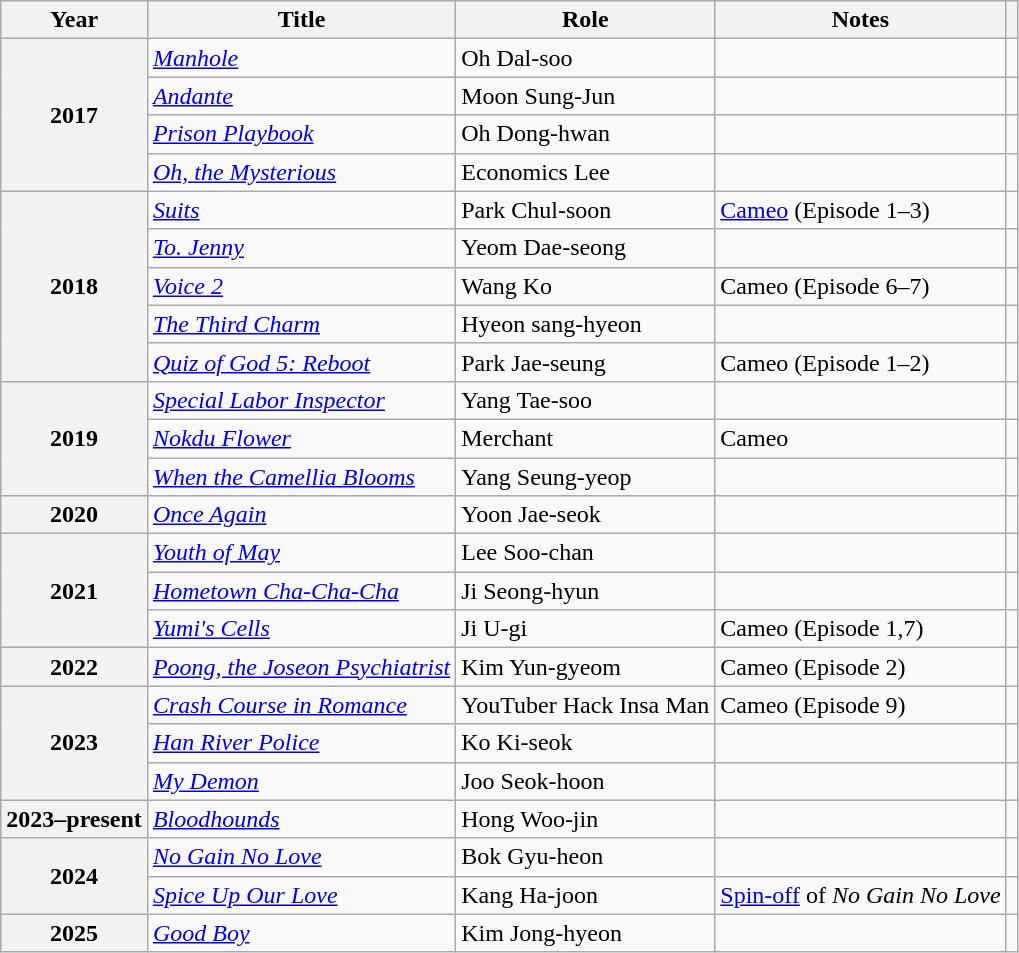<table class="wikitable plainrowheaders sortable">
<tr>
<th scope="col">Year</th>
<th scope="col">Title</th>
<th scope="col">Role</th>
<th scope="col">Notes</th>
<th scope="col" class="unsortable"></th>
</tr>
<tr>
<th scope="row" rowspan="4">2017</th>
<td><em><a href='#'>Manhole</a></em></td>
<td>Oh Dal-soo</td>
<td></td>
<td style="text-align:center"></td>
</tr>
<tr>
<td><em><a href='#'>Andante</a></em></td>
<td>Moon Sung-Jun</td>
<td></td>
<td style="text-align:center"></td>
</tr>
<tr>
<td><em><a href='#'>Prison Playbook</a></em></td>
<td>Oh Dong-hwan</td>
<td></td>
<td style="text-align:center"></td>
</tr>
<tr>
<td><em><a href='#'>Oh, the Mysterious</a></em></td>
<td>Economics Lee</td>
<td></td>
<td style="text-align:center"></td>
</tr>
<tr>
<th scope="row" rowspan="5">2018</th>
<td><em><a href='#'>Suits</a></em></td>
<td>Park Chul-soon</td>
<td><a href='#'>Cameo</a> (Episode 1–3)</td>
<td style="text-align:center"></td>
</tr>
<tr>
<td><em><a href='#'>To. Jenny</a></em></td>
<td>Yeom Dae-seong</td>
<td></td>
<td style="text-align:center"></td>
</tr>
<tr>
<td><em><a href='#'>Voice 2</a></em></td>
<td>Wang Ko</td>
<td>Cameo (Episode 6–7)</td>
<td style="text-align:center"></td>
</tr>
<tr>
<td><em><a href='#'>The Third Charm</a></em></td>
<td>Hyeon sang-hyeon</td>
<td></td>
<td style="text-align:center"></td>
</tr>
<tr>
<td><em><a href='#'>Quiz of God 5: Reboot</a></em></td>
<td>Park Jae-seung</td>
<td>Cameo (Episode 1–2)</td>
<td style="text-align:center"></td>
</tr>
<tr>
<th scope="row" rowspan="3">2019</th>
<td><em><a href='#'>Special Labor Inspector</a></em></td>
<td>Yang Tae-soo</td>
<td></td>
<td style="text-align:center"></td>
</tr>
<tr>
<td><em><a href='#'>Nokdu Flower</a></em></td>
<td>Merchant</td>
<td>Cameo</td>
<td style="text-align:center"></td>
</tr>
<tr>
<td><em><a href='#'>When the Camellia Blooms</a></em></td>
<td>Yang Seung-yeop</td>
<td></td>
<td style="text-align:center"></td>
</tr>
<tr>
<th scope="row">2020</th>
<td><em><a href='#'>Once Again</a></em></td>
<td>Yoon Jae-seok</td>
<td></td>
<td style="text-align:center"></td>
</tr>
<tr>
<th scope="row" rowspan="3">2021</th>
<td><em><a href='#'>Youth of May</a></em></td>
<td>Lee Soo-chan</td>
<td></td>
<td style="text-align:center"></td>
</tr>
<tr>
<td><em><a href='#'>Hometown Cha-Cha-Cha</a></em></td>
<td>Ji Seong-hyun</td>
<td></td>
<td style="text-align:center"></td>
</tr>
<tr>
<td><em><a href='#'>Yumi's Cells</a></em></td>
<td>Ji U-gi</td>
<td>Cameo (Episode 1,7)</td>
<td style="text-align:center"></td>
</tr>
<tr>
<th scope="row">2022</th>
<td><em><a href='#'>Poong, the Joseon Psychiatrist</a></em></td>
<td>Kim Yun-gyeom</td>
<td>Cameo (Episode 2)</td>
<td style="text-align:center"></td>
</tr>
<tr>
<th scope="row" rowspan="3">2023</th>
<td><em><a href='#'>Crash Course in Romance</a></em></td>
<td>YouTuber Hack Insa Man</td>
<td>Cameo (Episode 9)</td>
<td style="text-align:center"></td>
</tr>
<tr>
<td><em><a href='#'>Han River Police</a></em></td>
<td>Ko Ki-seok</td>
<td></td>
<td style="text-align:center"></td>
</tr>
<tr>
<td><em><a href='#'>My Demon</a></em></td>
<td>Joo Seok-hoon</td>
<td></td>
<td style="text-align:center"></td>
</tr>
<tr>
<th scope="row">2023–present</th>
<td><em><a href='#'>Bloodhounds</a></em></td>
<td>Hong Woo-jin</td>
<td></td>
<td style="text-align:center"></td>
</tr>
<tr>
<th rowspan="2" scope="row">2024</th>
<td><em><a href='#'>No Gain No Love</a></em></td>
<td>Bok Gyu-heon</td>
<td></td>
<td style="text-align:center"></td>
</tr>
<tr>
<td><em><a href='#'>Spice Up Our Love</a></em></td>
<td>Kang Ha-joon</td>
<td><a href='#'>Spin-off</a> of <em>No Gain No Love</em></td>
<td style="text-align:center"></td>
</tr>
<tr>
<th scope="row">2025</th>
<td><em><a href='#'>Good Boy</a></em></td>
<td>Kim Jong-hyeon</td>
<td></td>
<td style="text-align:center"></td>
</tr>
</table>
